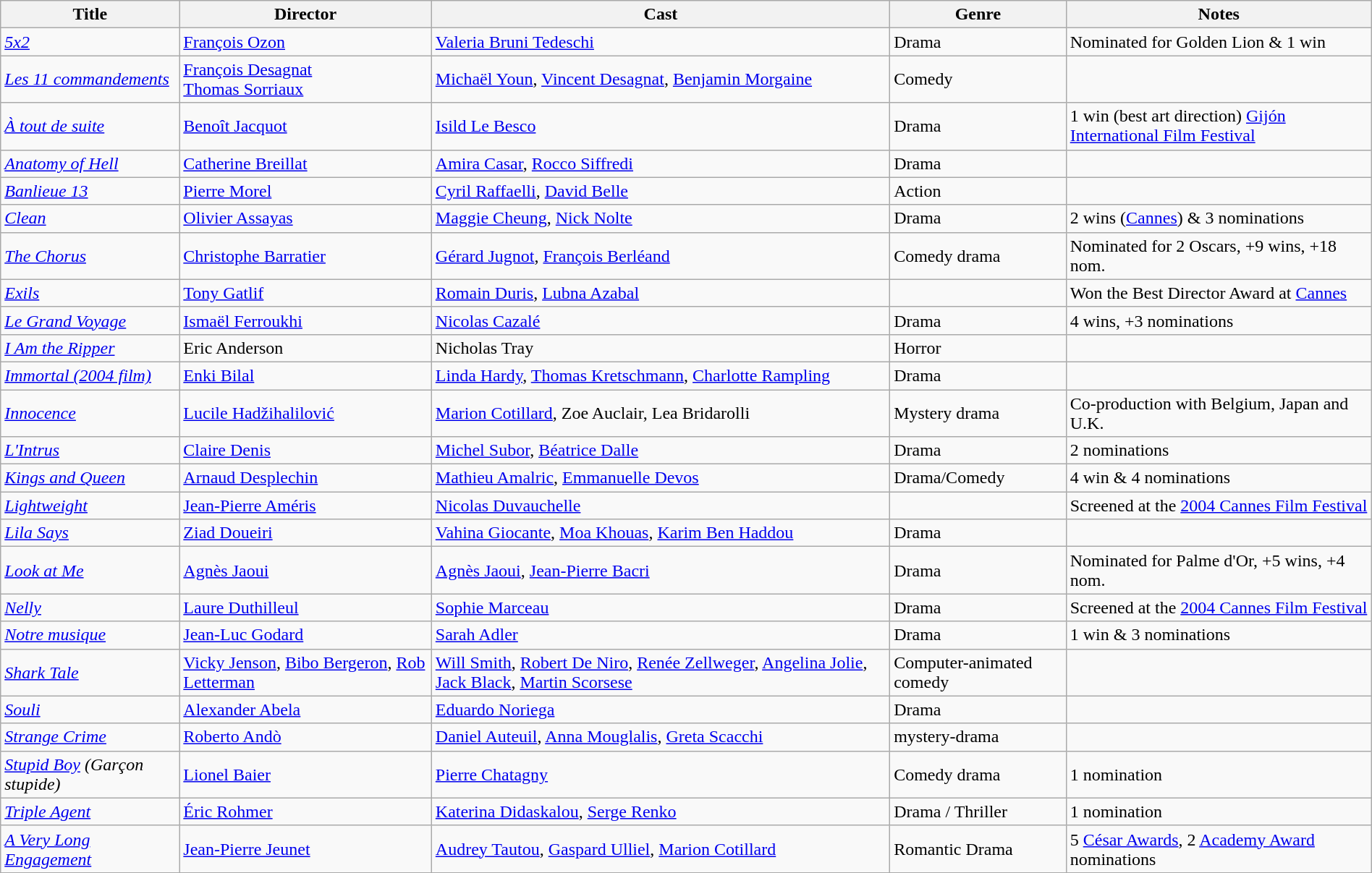<table class="wikitable sortable" width="100%">
<tr>
<th>Title</th>
<th>Director</th>
<th>Cast</th>
<th>Genre</th>
<th>Notes</th>
</tr>
<tr>
<td><em><a href='#'>5x2</a></em></td>
<td><a href='#'>François Ozon</a></td>
<td><a href='#'>Valeria Bruni Tedeschi</a></td>
<td>Drama</td>
<td>Nominated for Golden Lion & 1 win</td>
</tr>
<tr>
<td><em><a href='#'>Les 11 commandements</a></em></td>
<td><a href='#'>François Desagnat</a><br><a href='#'>Thomas Sorriaux</a></td>
<td><a href='#'>Michaël Youn</a>, <a href='#'>Vincent Desagnat</a>, <a href='#'>Benjamin Morgaine</a></td>
<td>Comedy</td>
<td></td>
</tr>
<tr>
<td><em><a href='#'>À tout de suite</a></em></td>
<td><a href='#'>Benoît Jacquot</a></td>
<td><a href='#'>Isild Le Besco</a></td>
<td>Drama</td>
<td>1 win (best art direction) <a href='#'>Gijón International Film Festival</a></td>
</tr>
<tr>
<td><em><a href='#'>Anatomy of Hell</a></em></td>
<td><a href='#'>Catherine Breillat</a></td>
<td><a href='#'>Amira Casar</a>, <a href='#'>Rocco Siffredi</a></td>
<td>Drama</td>
<td></td>
</tr>
<tr>
<td><em><a href='#'>Banlieue 13</a></em></td>
<td><a href='#'>Pierre Morel</a></td>
<td><a href='#'>Cyril Raffaelli</a>, <a href='#'>David Belle</a></td>
<td>Action</td>
<td></td>
</tr>
<tr>
<td><em><a href='#'>Clean</a></em></td>
<td><a href='#'>Olivier Assayas</a></td>
<td><a href='#'>Maggie Cheung</a>, <a href='#'>Nick Nolte</a></td>
<td>Drama</td>
<td>2 wins (<a href='#'>Cannes</a>) & 3 nominations</td>
</tr>
<tr>
<td><em><a href='#'>The Chorus</a></em></td>
<td><a href='#'>Christophe Barratier</a></td>
<td><a href='#'>Gérard Jugnot</a>, <a href='#'>François Berléand</a></td>
<td>Comedy drama</td>
<td>Nominated for 2 Oscars, +9 wins, +18 nom.</td>
</tr>
<tr>
<td><em><a href='#'>Exils</a></em></td>
<td><a href='#'>Tony Gatlif</a></td>
<td><a href='#'>Romain Duris</a>, <a href='#'>Lubna Azabal</a></td>
<td></td>
<td>Won the Best Director Award at <a href='#'>Cannes</a></td>
</tr>
<tr>
<td><em><a href='#'>Le Grand Voyage</a></em></td>
<td><a href='#'>Ismaël Ferroukhi</a></td>
<td><a href='#'>Nicolas Cazalé</a></td>
<td>Drama</td>
<td>4 wins, +3 nominations</td>
</tr>
<tr>
<td><em><a href='#'>I Am the Ripper</a></em></td>
<td>Eric Anderson</td>
<td>Nicholas Tray</td>
<td>Horror</td>
<td></td>
</tr>
<tr>
<td><em><a href='#'>Immortal (2004 film)</a></em></td>
<td><a href='#'>Enki Bilal</a></td>
<td><a href='#'>Linda Hardy</a>, <a href='#'>Thomas Kretschmann</a>, <a href='#'>Charlotte Rampling</a></td>
<td>Drama</td>
<td></td>
</tr>
<tr>
<td><em><a href='#'>Innocence</a></em></td>
<td><a href='#'>Lucile Hadžihalilović</a></td>
<td><a href='#'>Marion Cotillard</a>, Zoe Auclair, Lea Bridarolli</td>
<td>Mystery drama</td>
<td>Co-production with Belgium, Japan and U.K.</td>
</tr>
<tr>
<td><em><a href='#'>L'Intrus</a></em></td>
<td><a href='#'>Claire Denis</a></td>
<td><a href='#'>Michel Subor</a>, <a href='#'>Béatrice Dalle</a></td>
<td>Drama</td>
<td>2 nominations</td>
</tr>
<tr>
<td><em><a href='#'>Kings and Queen</a></em></td>
<td><a href='#'>Arnaud Desplechin</a></td>
<td><a href='#'>Mathieu Amalric</a>, <a href='#'>Emmanuelle Devos</a></td>
<td>Drama/Comedy</td>
<td>4 win & 4 nominations</td>
</tr>
<tr>
<td><em><a href='#'>Lightweight</a></em></td>
<td><a href='#'>Jean-Pierre Améris</a></td>
<td><a href='#'>Nicolas Duvauchelle</a></td>
<td></td>
<td>Screened at the <a href='#'>2004 Cannes Film Festival</a></td>
</tr>
<tr>
<td><em><a href='#'>Lila Says</a></em></td>
<td><a href='#'>Ziad Doueiri</a></td>
<td><a href='#'>Vahina Giocante</a>, <a href='#'>Moa Khouas</a>, <a href='#'>Karim Ben Haddou</a></td>
<td>Drama</td>
<td></td>
</tr>
<tr>
<td><em><a href='#'>Look at Me</a></em></td>
<td><a href='#'>Agnès Jaoui</a></td>
<td><a href='#'>Agnès Jaoui</a>, <a href='#'>Jean-Pierre Bacri</a></td>
<td>Drama</td>
<td>Nominated for Palme d'Or, +5 wins, +4 nom.</td>
</tr>
<tr>
<td><em><a href='#'>Nelly</a></em></td>
<td><a href='#'>Laure Duthilleul</a></td>
<td><a href='#'>Sophie Marceau</a></td>
<td>Drama</td>
<td>Screened at the <a href='#'>2004 Cannes Film Festival</a></td>
</tr>
<tr>
<td><em><a href='#'>Notre musique</a></em></td>
<td><a href='#'>Jean-Luc Godard</a></td>
<td><a href='#'>Sarah Adler</a></td>
<td>Drama</td>
<td>1 win & 3 nominations</td>
</tr>
<tr>
<td><em><a href='#'>Shark Tale</a></em></td>
<td><a href='#'>Vicky Jenson</a>, <a href='#'>Bibo Bergeron</a>, <a href='#'>Rob Letterman</a></td>
<td><a href='#'>Will Smith</a>, <a href='#'>Robert De Niro</a>, <a href='#'>Renée Zellweger</a>, <a href='#'>Angelina Jolie</a>, <a href='#'>Jack Black</a>, <a href='#'>Martin Scorsese</a></td>
<td>Computer-animated comedy</td>
<td></td>
</tr>
<tr>
<td><em><a href='#'>Souli</a></em></td>
<td><a href='#'>Alexander Abela</a></td>
<td><a href='#'>Eduardo Noriega</a></td>
<td>Drama</td>
<td></td>
</tr>
<tr>
<td><em><a href='#'>Strange Crime</a></em></td>
<td><a href='#'>Roberto Andò</a></td>
<td><a href='#'>Daniel Auteuil</a>, <a href='#'>Anna Mouglalis</a>, <a href='#'>Greta Scacchi</a></td>
<td>mystery-drama</td>
<td></td>
</tr>
<tr>
<td><em><a href='#'>Stupid Boy</a> (Garçon stupide)</em></td>
<td><a href='#'>Lionel Baier</a></td>
<td><a href='#'>Pierre Chatagny</a></td>
<td>Comedy drama</td>
<td>1 nomination</td>
</tr>
<tr>
<td><em><a href='#'>Triple Agent</a></em></td>
<td><a href='#'>Éric Rohmer</a></td>
<td><a href='#'>Katerina Didaskalou</a>, <a href='#'>Serge Renko</a></td>
<td>Drama / Thriller</td>
<td>1 nomination</td>
</tr>
<tr>
<td><em><a href='#'>A Very Long Engagement</a></em></td>
<td><a href='#'>Jean-Pierre Jeunet</a></td>
<td><a href='#'>Audrey Tautou</a>, <a href='#'>Gaspard Ulliel</a>, <a href='#'>Marion Cotillard</a></td>
<td>Romantic Drama</td>
<td>5 <a href='#'>César Awards</a>, 2 <a href='#'>Academy Award</a> nominations</td>
</tr>
<tr>
</tr>
</table>
